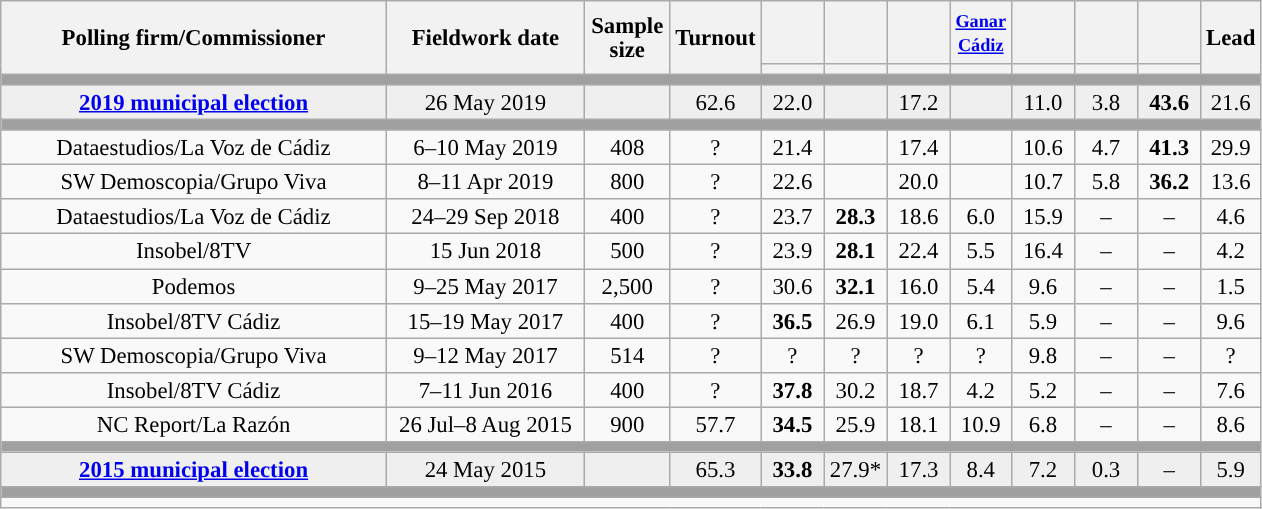<table class="wikitable collapsible collapsed" style="text-align:center; font-size:95%; line-height:16px;">
<tr style="height:42px;">
<th style="width:250px;" rowspan="2">Polling firm/Commissioner</th>
<th style="width:125px;" rowspan="2">Fieldwork date</th>
<th style="width:50px;" rowspan="2">Sample size</th>
<th style="width:45px;" rowspan="2">Turnout</th>
<th style="width:35px;"></th>
<th style="width:35px;"></th>
<th style="width:35px;"></th>
<th style="width:35px; font-size:80%;"><a href='#'>Ganar<br>Cádiz</a></th>
<th style="width:35px;"></th>
<th style="width:35px;"></th>
<th style="width:35px;"></th>
<th style="width:30px;" rowspan="2">Lead</th>
</tr>
<tr>
<th style="color:inherit;background:"></th>
<th style="color:inherit;background:"></th>
<th style="color:inherit;background:"></th>
<th style="color:inherit;background:"></th>
<th style="color:inherit;background:"></th>
<th style="color:inherit;background:"></th>
<th style="color:inherit;background:"></th>
</tr>
<tr>
<td colspan="12" style="background:#A0A0A0"></td>
</tr>
<tr style="background:#EFEFEF;">
<td><strong><a href='#'>2019 municipal election</a></strong></td>
<td>26 May 2019</td>
<td></td>
<td>62.6</td>
<td>22.0<br></td>
<td></td>
<td>17.2<br></td>
<td></td>
<td>11.0<br></td>
<td>3.8<br></td>
<td><strong>43.6</strong><br></td>
<td style="background:">21.6</td>
</tr>
<tr>
<td colspan="12" style="background:#A0A0A0"></td>
</tr>
<tr>
<td>Dataestudios/La Voz de Cádiz</td>
<td>6–10 May 2019</td>
<td>408</td>
<td>?</td>
<td>21.4<br></td>
<td></td>
<td>17.4<br></td>
<td></td>
<td>10.6<br></td>
<td>4.7<br></td>
<td><strong>41.3</strong><br></td>
<td style="background:">29.9</td>
</tr>
<tr>
<td>SW Demoscopia/Grupo Viva</td>
<td>8–11 Apr 2019</td>
<td>800</td>
<td>?</td>
<td>22.6<br></td>
<td></td>
<td>20.0<br></td>
<td></td>
<td>10.7<br></td>
<td>5.8<br></td>
<td><strong>36.2</strong><br></td>
<td style="background:">13.6</td>
</tr>
<tr>
<td>Dataestudios/La Voz de Cádiz</td>
<td>24–29 Sep 2018</td>
<td>400</td>
<td>?</td>
<td>23.7<br></td>
<td><strong>28.3</strong><br></td>
<td>18.6<br></td>
<td>6.0<br></td>
<td>15.9<br></td>
<td>–</td>
<td>–</td>
<td style="background:">4.6</td>
</tr>
<tr>
<td>Insobel/8TV</td>
<td>15 Jun 2018</td>
<td>500</td>
<td>?</td>
<td>23.9<br></td>
<td><strong>28.1</strong><br></td>
<td>22.4<br></td>
<td>5.5<br></td>
<td>16.4<br></td>
<td>–</td>
<td>–</td>
<td style="background:">4.2</td>
</tr>
<tr>
<td>Podemos</td>
<td>9–25 May 2017</td>
<td>2,500</td>
<td>?</td>
<td>30.6<br></td>
<td><strong>32.1</strong><br></td>
<td>16.0<br></td>
<td>5.4<br></td>
<td>9.6<br></td>
<td>–</td>
<td>–</td>
<td style="background:">1.5</td>
</tr>
<tr>
<td>Insobel/8TV Cádiz</td>
<td>15–19 May 2017</td>
<td>400</td>
<td>?</td>
<td><strong>36.5</strong><br></td>
<td>26.9<br></td>
<td>19.0<br></td>
<td>6.1<br></td>
<td>5.9<br></td>
<td>–</td>
<td>–</td>
<td style="background:">9.6</td>
</tr>
<tr>
<td>SW Demoscopia/Grupo Viva</td>
<td>9–12 May 2017</td>
<td>514</td>
<td>?</td>
<td>?<br></td>
<td>?<br></td>
<td>?<br></td>
<td>?<br></td>
<td>9.8<br></td>
<td>–</td>
<td>–</td>
<td style="background:">?</td>
</tr>
<tr>
<td>Insobel/8TV Cádiz</td>
<td>7–11 Jun 2016</td>
<td>400</td>
<td>?</td>
<td><strong>37.8</strong><br></td>
<td>30.2<br></td>
<td>18.7<br></td>
<td>4.2<br></td>
<td>5.2<br></td>
<td>–</td>
<td>–</td>
<td style="background:">7.6</td>
</tr>
<tr>
<td>NC Report/La Razón</td>
<td>26 Jul–8 Aug 2015</td>
<td>900</td>
<td>57.7</td>
<td><strong>34.5</strong><br></td>
<td>25.9<br></td>
<td>18.1<br></td>
<td>10.9<br></td>
<td>6.8<br></td>
<td>–</td>
<td>–</td>
<td style="background:">8.6</td>
</tr>
<tr>
<td colspan="12" style="background:#A0A0A0"></td>
</tr>
<tr style="background:#EFEFEF;">
<td><strong><a href='#'>2015 municipal election</a></strong></td>
<td>24 May 2015</td>
<td></td>
<td>65.3</td>
<td><strong>33.8</strong><br></td>
<td>27.9*<br></td>
<td>17.3<br></td>
<td>8.4<br></td>
<td>7.2<br></td>
<td>0.3<br></td>
<td>–</td>
<td style="background:">5.9</td>
</tr>
<tr>
<td colspan="12" style="background:#A0A0A0"></td>
</tr>
<tr>
<td align="left" colspan="12"></td>
</tr>
</table>
